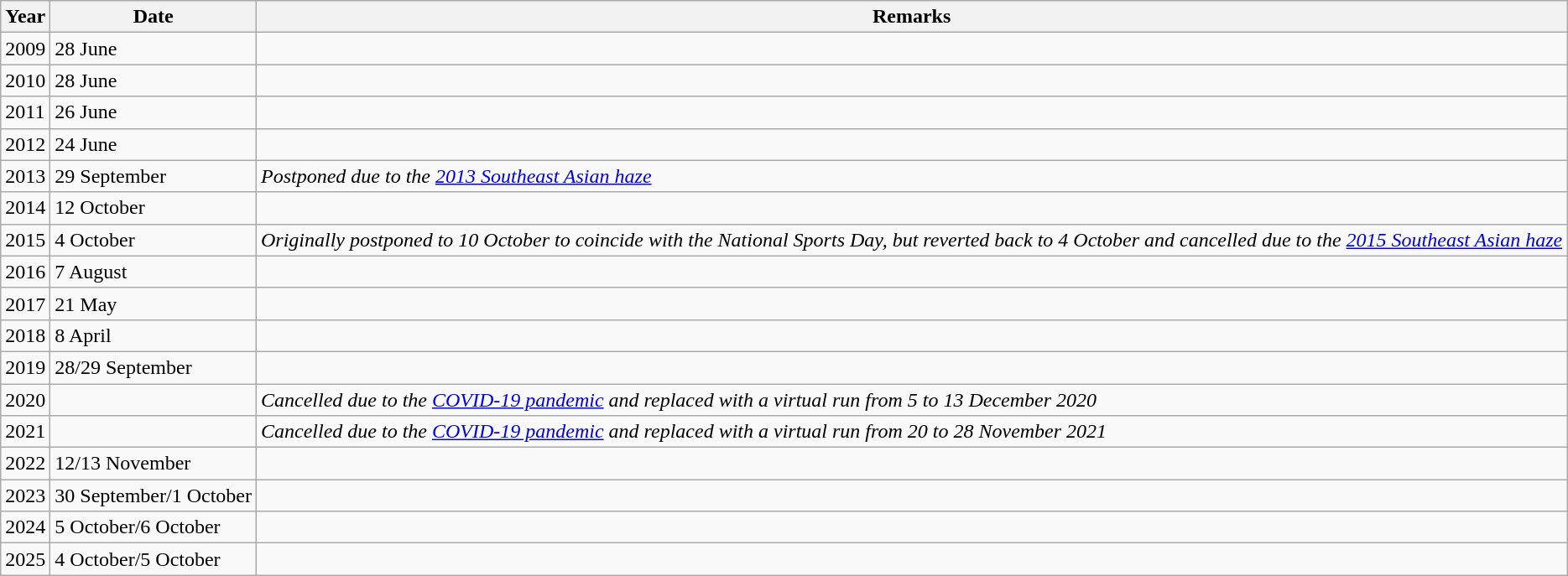<table class="wikitable">
<tr>
<th>Year</th>
<th>Date</th>
<th>Remarks</th>
</tr>
<tr>
<td>2009</td>
<td>28 June</td>
<td></td>
</tr>
<tr>
<td>2010</td>
<td>28 June</td>
<td></td>
</tr>
<tr>
<td>2011</td>
<td>26 June</td>
<td></td>
</tr>
<tr>
<td>2012</td>
<td>24 June</td>
<td></td>
</tr>
<tr>
<td>2013</td>
<td> 29 September</td>
<td><em>Postponed due to the <a href='#'>2013 Southeast Asian haze</a></em></td>
</tr>
<tr>
<td>2014</td>
<td>12 October</td>
<td></td>
</tr>
<tr>
<td>2015</td>
<td>4 October </td>
<td><em>Originally postponed to 10 October to coincide with the National Sports Day, but reverted back to 4 October and cancelled due to the <a href='#'>2015 Southeast Asian haze</a></em></td>
</tr>
<tr>
<td>2016</td>
<td>7 August</td>
<td></td>
</tr>
<tr>
<td>2017</td>
<td>21 May</td>
<td></td>
</tr>
<tr>
<td>2018</td>
<td>8 April</td>
<td></td>
</tr>
<tr>
<td>2019</td>
<td>28/29 September</td>
<td></td>
</tr>
<tr>
<td>2020</td>
<td></td>
<td><em>Cancelled due to the <a href='#'>COVID-19 pandemic</a> and replaced with a virtual run from 5 to 13 December 2020</em></td>
</tr>
<tr>
<td>2021</td>
<td></td>
<td><em>Cancelled due to the <a href='#'>COVID-19 pandemic</a> and replaced with a virtual run from 20 to 28 November 2021</em></td>
</tr>
<tr>
<td>2022</td>
<td>12/13 November</td>
<td></td>
</tr>
<tr>
<td>2023</td>
<td>30 September/1 October</td>
<td></td>
</tr>
<tr>
<td>2024</td>
<td>5 October/6 October</td>
<td></td>
</tr>
<tr>
<td>2025</td>
<td>4 October/5 October</td>
<td></td>
</tr>
</table>
